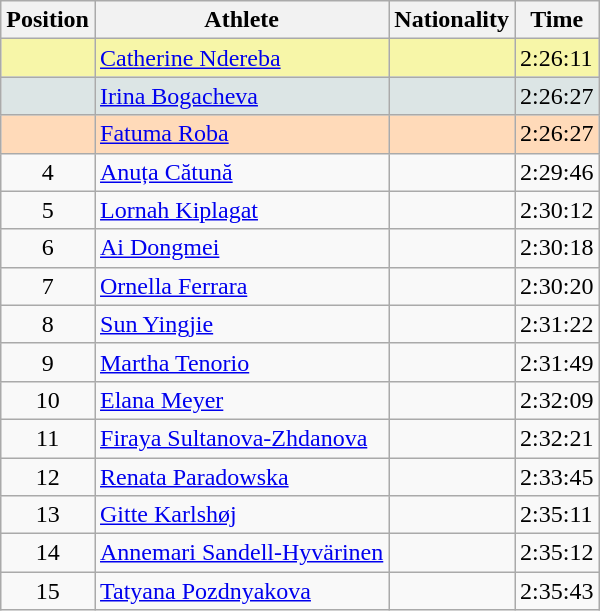<table class="wikitable sortable">
<tr>
<th>Position</th>
<th>Athlete</th>
<th>Nationality</th>
<th>Time</th>
</tr>
<tr bgcolor="#F7F6A8">
<td align=center></td>
<td><a href='#'>Catherine Ndereba</a></td>
<td></td>
<td>2:26:11</td>
</tr>
<tr bgcolor="#DCE5E5">
<td align=center></td>
<td><a href='#'>Irina Bogacheva</a></td>
<td></td>
<td>2:26:27 </td>
</tr>
<tr bgcolor="#FFDAB9">
<td align=center></td>
<td><a href='#'>Fatuma Roba</a></td>
<td></td>
<td>2:26:27</td>
</tr>
<tr>
<td align=center>4</td>
<td><a href='#'>Anuța Cătună</a></td>
<td></td>
<td>2:29:46</td>
</tr>
<tr>
<td align=center>5</td>
<td><a href='#'>Lornah Kiplagat</a></td>
<td></td>
<td>2:30:12</td>
</tr>
<tr>
<td align=center>6</td>
<td><a href='#'>Ai Dongmei</a></td>
<td></td>
<td>2:30:18</td>
</tr>
<tr>
<td align=center>7</td>
<td><a href='#'>Ornella Ferrara</a></td>
<td></td>
<td>2:30:20</td>
</tr>
<tr>
<td align=center>8</td>
<td><a href='#'>Sun Yingjie</a></td>
<td></td>
<td>2:31:22</td>
</tr>
<tr>
<td align=center>9</td>
<td><a href='#'>Martha Tenorio</a></td>
<td></td>
<td>2:31:49</td>
</tr>
<tr>
<td align=center>10</td>
<td><a href='#'>Elana Meyer</a></td>
<td></td>
<td>2:32:09</td>
</tr>
<tr>
<td align=center>11</td>
<td><a href='#'>Firaya Sultanova-Zhdanova</a></td>
<td></td>
<td>2:32:21</td>
</tr>
<tr>
<td align=center>12</td>
<td><a href='#'>Renata Paradowska</a></td>
<td></td>
<td>2:33:45</td>
</tr>
<tr>
<td align=center>13</td>
<td><a href='#'>Gitte Karlshøj</a></td>
<td></td>
<td>2:35:11</td>
</tr>
<tr>
<td align=center>14</td>
<td><a href='#'>Annemari Sandell-Hyvärinen</a></td>
<td></td>
<td>2:35:12</td>
</tr>
<tr>
<td align=center>15</td>
<td><a href='#'>Tatyana Pozdnyakova</a></td>
<td></td>
<td>2:35:43</td>
</tr>
</table>
